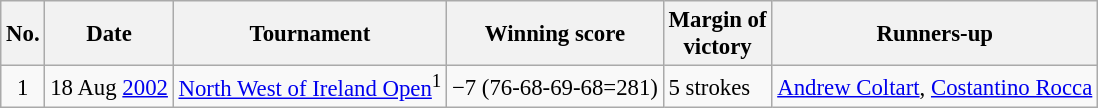<table class="wikitable" style="font-size:95%;">
<tr>
<th>No.</th>
<th>Date</th>
<th>Tournament</th>
<th>Winning score</th>
<th>Margin of<br>victory</th>
<th>Runners-up</th>
</tr>
<tr>
<td align=center>1</td>
<td align=right>18 Aug <a href='#'>2002</a></td>
<td><a href='#'>North West of Ireland Open</a><sup>1</sup></td>
<td>−7 (76-68-69-68=281)</td>
<td>5 strokes</td>
<td> <a href='#'>Andrew Coltart</a>,  <a href='#'>Costantino Rocca</a></td>
</tr>
</table>
